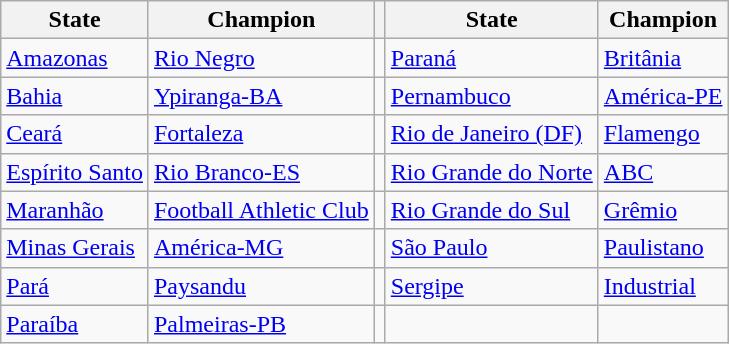<table class="wikitable">
<tr>
<th>State</th>
<th>Champion</th>
<th></th>
<th>State</th>
<th>Champion</th>
</tr>
<tr>
<td><a href='#'>Amazonas</a></td>
<td><a href='#'>Rio Negro</a></td>
<td></td>
<td><a href='#'>Paraná</a></td>
<td><a href='#'>Britânia</a></td>
</tr>
<tr>
<td><a href='#'>Bahia</a></td>
<td><a href='#'>Ypiranga-BA</a></td>
<td></td>
<td><a href='#'>Pernambuco</a></td>
<td><a href='#'>América-PE</a></td>
</tr>
<tr>
<td><a href='#'>Ceará</a></td>
<td><a href='#'>Fortaleza</a></td>
<td></td>
<td><a href='#'>Rio de Janeiro (DF)</a></td>
<td><a href='#'>Flamengo</a></td>
</tr>
<tr>
<td><a href='#'>Espírito Santo</a></td>
<td><a href='#'>Rio Branco-ES</a></td>
<td></td>
<td><a href='#'>Rio Grande do Norte</a></td>
<td><a href='#'>ABC</a></td>
</tr>
<tr>
<td><a href='#'>Maranhão</a></td>
<td><a href='#'>Football Athletic Club</a></td>
<td></td>
<td><a href='#'>Rio Grande do Sul</a></td>
<td><a href='#'>Grêmio</a></td>
</tr>
<tr>
<td><a href='#'>Minas Gerais</a></td>
<td><a href='#'>América-MG</a></td>
<td></td>
<td><a href='#'>São Paulo</a></td>
<td><a href='#'>Paulistano</a></td>
</tr>
<tr>
<td><a href='#'>Pará</a></td>
<td><a href='#'>Paysandu</a></td>
<td></td>
<td><a href='#'>Sergipe</a></td>
<td><a href='#'>Industrial</a></td>
</tr>
<tr>
<td><a href='#'>Paraíba</a></td>
<td><a href='#'>Palmeiras-PB</a></td>
<td></td>
<td></td>
<td></td>
</tr>
</table>
